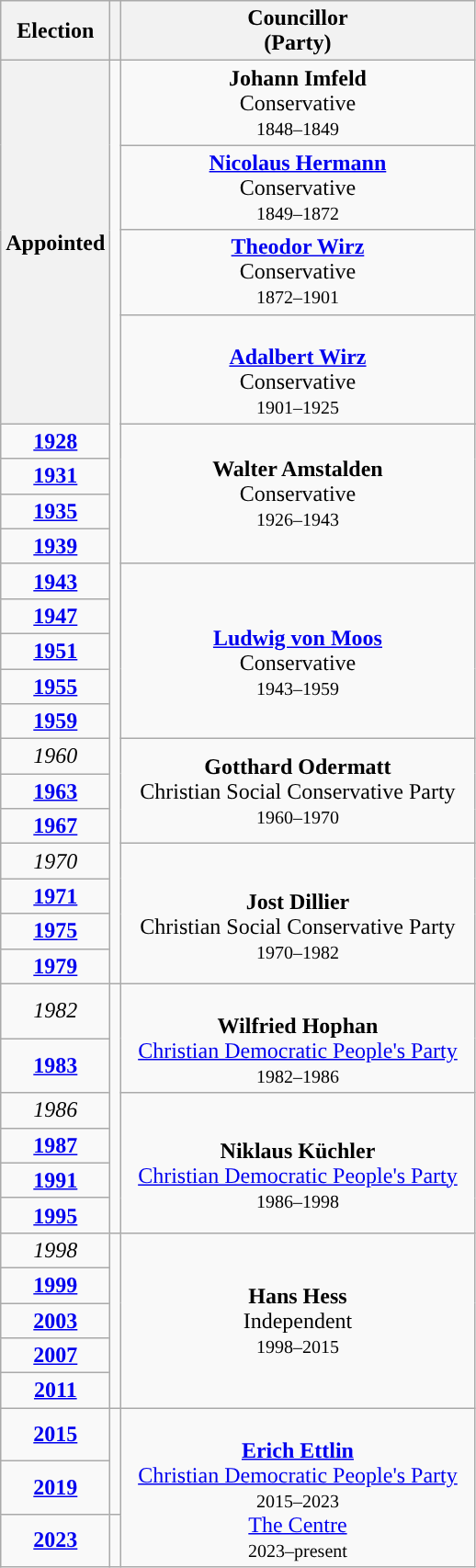<table class="wikitable" style="text-align:center">
<tr>
<th>Election</th>
<th></th>
<th scope="col" width="250" colspan = "1">Councillor<br> (Party)</th>
</tr>
<tr>
<th rowspan=5>Appointed</th>
<td rowspan=21; style="background-color: "></td>
<td rowspan=1><strong>Johann Imfeld</strong><br>Conservative<br><small>1848–1849</small></td>
</tr>
<tr>
<td rowspan=1><strong><a href='#'>Nicolaus Hermann</a></strong><br>Conservative<br><small>1849–1872</small></td>
</tr>
<tr>
<td rowspan=1><strong><a href='#'>Theodor Wirz</a></strong><br>Conservative<br><small>1872–1901</small></td>
</tr>
<tr>
<td rowspan=1><br><strong><a href='#'>Adalbert Wirz</a></strong><br>Conservative<br><small>1901–1925</small></td>
</tr>
<tr>
<td rowspan=5><strong>Walter Amstalden</strong><br>Conservative<br><small>1926–1943</small></td>
</tr>
<tr>
<td><strong><a href='#'>1928</a></strong></td>
</tr>
<tr>
<td><strong><a href='#'>1931</a></strong></td>
</tr>
<tr>
<td><strong><a href='#'>1935</a></strong></td>
</tr>
<tr>
<td><strong><a href='#'>1939</a></strong></td>
</tr>
<tr>
<td><strong><a href='#'>1943</a></strong></td>
<td rowspan=5><br><strong><a href='#'>Ludwig von Moos</a></strong><br>Conservative<br><small>1943–1959</small></td>
</tr>
<tr>
<td><strong><a href='#'>1947</a></strong></td>
</tr>
<tr>
<td><strong><a href='#'>1951</a></strong></td>
</tr>
<tr>
<td><strong><a href='#'>1955</a></strong></td>
</tr>
<tr>
<td><strong><a href='#'>1959</a></strong></td>
</tr>
<tr>
<td><em>1960</em></td>
<td rowspan=3><strong>Gotthard Odermatt</strong><br>Christian Social Conservative Party<br><small>1960–1970</small></td>
</tr>
<tr>
<td><strong><a href='#'>1963</a></strong></td>
</tr>
<tr>
<td><strong><a href='#'>1967</a></strong></td>
</tr>
<tr>
<td><em>1970</em></td>
<td rowspan=4><br><strong>Jost Dillier</strong><br>Christian Social Conservative Party<br><small>1970–1982</small></td>
</tr>
<tr>
<td><strong><a href='#'>1971</a></strong></td>
</tr>
<tr>
<td><strong><a href='#'>1975</a></strong></td>
</tr>
<tr>
<td><strong><a href='#'>1979</a></strong></td>
</tr>
<tr>
<td><em>1982</em></td>
<td rowspan=6; style="background-color: "></td>
<td rowspan=2><br><strong>Wilfried Hophan</strong><br><a href='#'>Christian Democratic People's Party</a><br><small>1982–1986</small></td>
</tr>
<tr>
<td><strong><a href='#'>1983</a></strong></td>
</tr>
<tr>
<td><em>1986</em></td>
<td rowspan=4><br><strong>Niklaus Küchler</strong><br><a href='#'>Christian Democratic People's Party</a><br><small>1986–1998</small></td>
</tr>
<tr>
<td><strong><a href='#'>1987</a></strong></td>
</tr>
<tr>
<td><strong><a href='#'>1991</a></strong></td>
</tr>
<tr>
<td><strong><a href='#'>1995</a></strong></td>
</tr>
<tr>
<td><em>1998</em></td>
<td rowspan=5; style="background-color: "></td>
<td rowspan=5><strong>Hans Hess</strong><br>Independent<br><small>1998–2015</small></td>
</tr>
<tr>
<td><strong><a href='#'>1999</a></strong></td>
</tr>
<tr>
<td><strong><a href='#'>2003</a></strong></td>
</tr>
<tr>
<td><strong><a href='#'>2007</a></strong></td>
</tr>
<tr>
<td><strong><a href='#'>2011</a></strong></td>
</tr>
<tr>
<td><strong><a href='#'>2015</a></strong></td>
<td rowspan=2; style="background-color: "></td>
<td rowspan=3><br><strong><a href='#'>Erich Ettlin</a></strong><br><a href='#'>Christian Democratic People's Party</a><br><small>2015–2023</small><br><a href='#'>The Centre</a><br><small>2023–present</small></td>
</tr>
<tr>
<td><strong><a href='#'>2019</a></strong></td>
</tr>
<tr>
<td><strong><a href='#'>2023</a></strong></td>
<td rowspan=1; style="background-color: "></td>
</tr>
</table>
